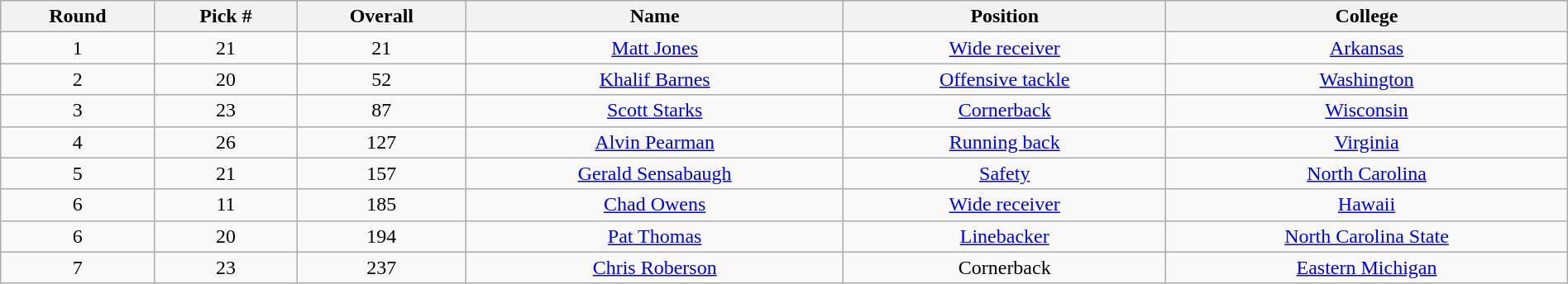<table class="wikitable sortable sortable" style="width: 100%; text-align:center">
<tr>
<th>Round</th>
<th>Pick #</th>
<th>Overall</th>
<th>Name</th>
<th>Position</th>
<th>College</th>
</tr>
<tr>
<td>1</td>
<td>21</td>
<td>21</td>
<td><a href='#'>Matt Jones</a></td>
<td><a href='#'>Wide receiver</a></td>
<td><a href='#'>Arkansas</a></td>
</tr>
<tr>
<td>2</td>
<td>20</td>
<td>52</td>
<td><a href='#'>Khalif Barnes</a></td>
<td><a href='#'>Offensive tackle</a></td>
<td><a href='#'>Washington</a></td>
</tr>
<tr>
<td>3</td>
<td>23</td>
<td>87</td>
<td><a href='#'>Scott Starks</a></td>
<td><a href='#'>Cornerback</a></td>
<td><a href='#'>Wisconsin</a></td>
</tr>
<tr>
<td>4</td>
<td>26</td>
<td>127</td>
<td><a href='#'>Alvin Pearman</a></td>
<td><a href='#'>Running back</a></td>
<td><a href='#'>Virginia</a></td>
</tr>
<tr>
<td>5</td>
<td>21</td>
<td>157</td>
<td><a href='#'>Gerald Sensabaugh</a></td>
<td><a href='#'>Safety</a></td>
<td><a href='#'>North Carolina</a></td>
</tr>
<tr>
<td>6</td>
<td>11</td>
<td>185</td>
<td><a href='#'>Chad Owens</a></td>
<td><a href='#'>Wide receiver</a></td>
<td><a href='#'>Hawaii</a></td>
</tr>
<tr>
<td>6</td>
<td>20</td>
<td>194</td>
<td><a href='#'>Pat Thomas</a></td>
<td><a href='#'>Linebacker</a></td>
<td><a href='#'>North Carolina State</a></td>
</tr>
<tr>
<td>7</td>
<td>23</td>
<td>237</td>
<td><a href='#'>Chris Roberson</a></td>
<td>Cornerback</td>
<td><a href='#'>Eastern Michigan</a></td>
</tr>
</table>
